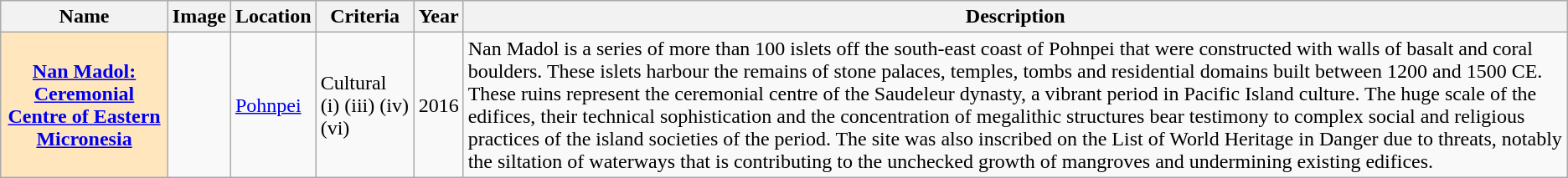<table class="wikitable sortable">
<tr>
<th>Name</th>
<th>Image</th>
<th>Location</th>
<th>Criteria</th>
<th>Year</th>
<th><strong>Description</strong></th>
</tr>
<tr>
<th scope="row" style="background:#ffe6bd;"><a href='#'>Nan Madol: Ceremonial Centre of Eastern Micronesia</a></th>
<td></td>
<td><a href='#'>Pohnpei</a><br></td>
<td>Cultural (i) (iii) (iv) (vi)</td>
<td>2016</td>
<td>Nan Madol is a series of more than 100 islets off the south-east coast of Pohnpei that were constructed with walls of basalt and coral boulders. These islets harbour the remains of stone palaces, temples, tombs and residential domains built between 1200 and 1500 CE. These ruins represent the ceremonial centre of the Saudeleur dynasty, a vibrant period in Pacific Island culture. The huge scale of the edifices, their technical sophistication and the concentration of megalithic structures bear testimony to complex social and religious practices of the island societies of the period. The site was also inscribed on the List of World Heritage in Danger due to threats, notably the siltation of waterways that is contributing to the unchecked growth of mangroves and undermining existing edifices.</td>
</tr>
</table>
